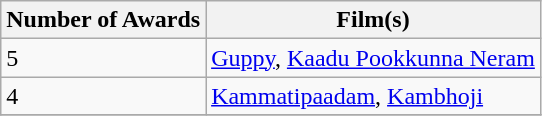<table class="wikitable sortable">
<tr>
<th style=;>Number of Awards</th>
<th style=;>Film(s)</th>
</tr>
<tr>
<td>5</td>
<td><a href='#'>Guppy</a>, <a href='#'>Kaadu Pookkunna Neram</a></td>
</tr>
<tr>
<td>4</td>
<td><a href='#'>Kammatipaadam</a>, <a href='#'>Kambhoji</a></td>
</tr>
<tr>
</tr>
</table>
